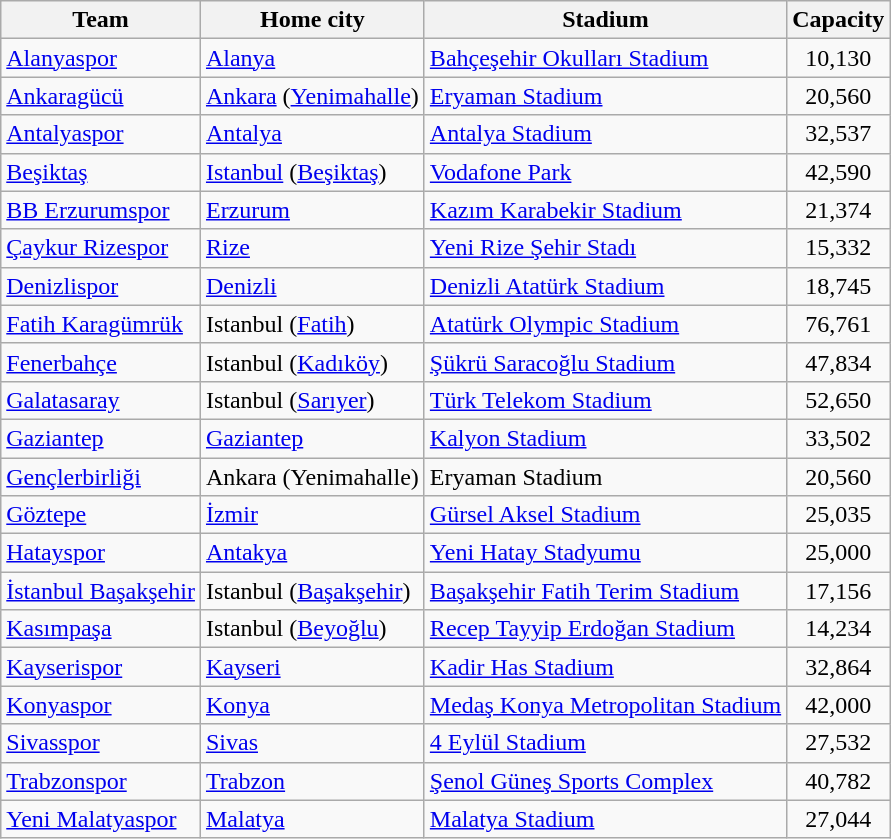<table class="wikitable sortable" style="text-align: left;">
<tr>
<th>Team</th>
<th>Home city</th>
<th>Stadium</th>
<th>Capacity</th>
</tr>
<tr>
<td><a href='#'>Alanyaspor</a></td>
<td><a href='#'>Alanya</a></td>
<td><a href='#'>Bahçeşehir Okulları Stadium</a></td>
<td align=center>10,130</td>
</tr>
<tr>
<td><a href='#'>Ankaragücü</a></td>
<td><a href='#'>Ankara</a> (<a href='#'>Yenimahalle</a>)</td>
<td><a href='#'>Eryaman Stadium</a></td>
<td align=center>20,560</td>
</tr>
<tr>
<td><a href='#'>Antalyaspor</a></td>
<td><a href='#'>Antalya</a></td>
<td><a href='#'>Antalya Stadium</a></td>
<td align=center>32,537</td>
</tr>
<tr>
<td><a href='#'>Beşiktaş</a></td>
<td><a href='#'>Istanbul</a> (<a href='#'>Beşiktaş</a>)</td>
<td><a href='#'>Vodafone Park</a></td>
<td align=center>42,590</td>
</tr>
<tr>
<td><a href='#'>BB Erzurumspor</a></td>
<td><a href='#'>Erzurum</a></td>
<td><a href='#'>Kazım Karabekir Stadium</a></td>
<td align=center>21,374</td>
</tr>
<tr>
<td><a href='#'>Çaykur Rizespor</a></td>
<td><a href='#'>Rize</a></td>
<td><a href='#'>Yeni Rize Şehir Stadı</a></td>
<td align=center>15,332</td>
</tr>
<tr>
<td><a href='#'>Denizlispor</a></td>
<td><a href='#'>Denizli</a></td>
<td><a href='#'>Denizli Atatürk Stadium</a></td>
<td align="center">18,745</td>
</tr>
<tr>
<td><a href='#'>Fatih Karagümrük</a></td>
<td>Istanbul (<a href='#'>Fatih</a>)</td>
<td><a href='#'>Atatürk Olympic Stadium</a></td>
<td align="center">76,761</td>
</tr>
<tr>
<td><a href='#'>Fenerbahçe</a></td>
<td>Istanbul (<a href='#'>Kadıköy</a>)</td>
<td><a href='#'>Şükrü Saracoğlu Stadium</a></td>
<td align="center">47,834</td>
</tr>
<tr>
<td><a href='#'>Galatasaray</a></td>
<td>Istanbul (<a href='#'>Sarıyer</a>)</td>
<td><a href='#'>Türk Telekom Stadium</a></td>
<td align=center>52,650</td>
</tr>
<tr>
<td><a href='#'>Gaziantep</a></td>
<td><a href='#'>Gaziantep</a></td>
<td><a href='#'>Kalyon Stadium</a></td>
<td align=center>33,502</td>
</tr>
<tr>
<td><a href='#'>Gençlerbirliği</a></td>
<td>Ankara (Yenimahalle)</td>
<td>Eryaman Stadium</td>
<td align="center">20,560</td>
</tr>
<tr>
<td><a href='#'>Göztepe</a></td>
<td><a href='#'>İzmir</a></td>
<td><a href='#'>Gürsel Aksel Stadium</a></td>
<td align=center>25,035</td>
</tr>
<tr>
<td><a href='#'>Hatayspor</a></td>
<td><a href='#'>Antakya</a></td>
<td><a href='#'>Yeni Hatay Stadyumu</a></td>
<td align="center">25,000</td>
</tr>
<tr>
<td><a href='#'>İstanbul Başakşehir</a></td>
<td>Istanbul (<a href='#'>Başakşehir</a>)</td>
<td><a href='#'>Başakşehir Fatih Terim Stadium</a></td>
<td align=center>17,156</td>
</tr>
<tr>
<td><a href='#'>Kasımpaşa</a></td>
<td>Istanbul (<a href='#'>Beyoğlu</a>)</td>
<td><a href='#'>Recep Tayyip Erdoğan Stadium</a></td>
<td align=center>14,234</td>
</tr>
<tr>
<td><a href='#'>Kayserispor</a></td>
<td><a href='#'>Kayseri</a></td>
<td><a href='#'>Kadir Has Stadium</a></td>
<td align=center>32,864</td>
</tr>
<tr>
<td><a href='#'>Konyaspor</a></td>
<td><a href='#'>Konya</a></td>
<td><a href='#'>Medaş Konya Metropolitan Stadium</a></td>
<td align=center>42,000</td>
</tr>
<tr>
<td><a href='#'>Sivasspor</a></td>
<td><a href='#'>Sivas</a></td>
<td><a href='#'>4 Eylül Stadium</a></td>
<td align=center>27,532</td>
</tr>
<tr>
<td><a href='#'>Trabzonspor</a></td>
<td><a href='#'>Trabzon</a></td>
<td><a href='#'>Şenol Güneş Sports Complex</a></td>
<td align=center>40,782</td>
</tr>
<tr>
<td><a href='#'>Yeni Malatyaspor</a></td>
<td><a href='#'>Malatya</a></td>
<td><a href='#'>Malatya Stadium</a></td>
<td align=center>27,044</td>
</tr>
</table>
